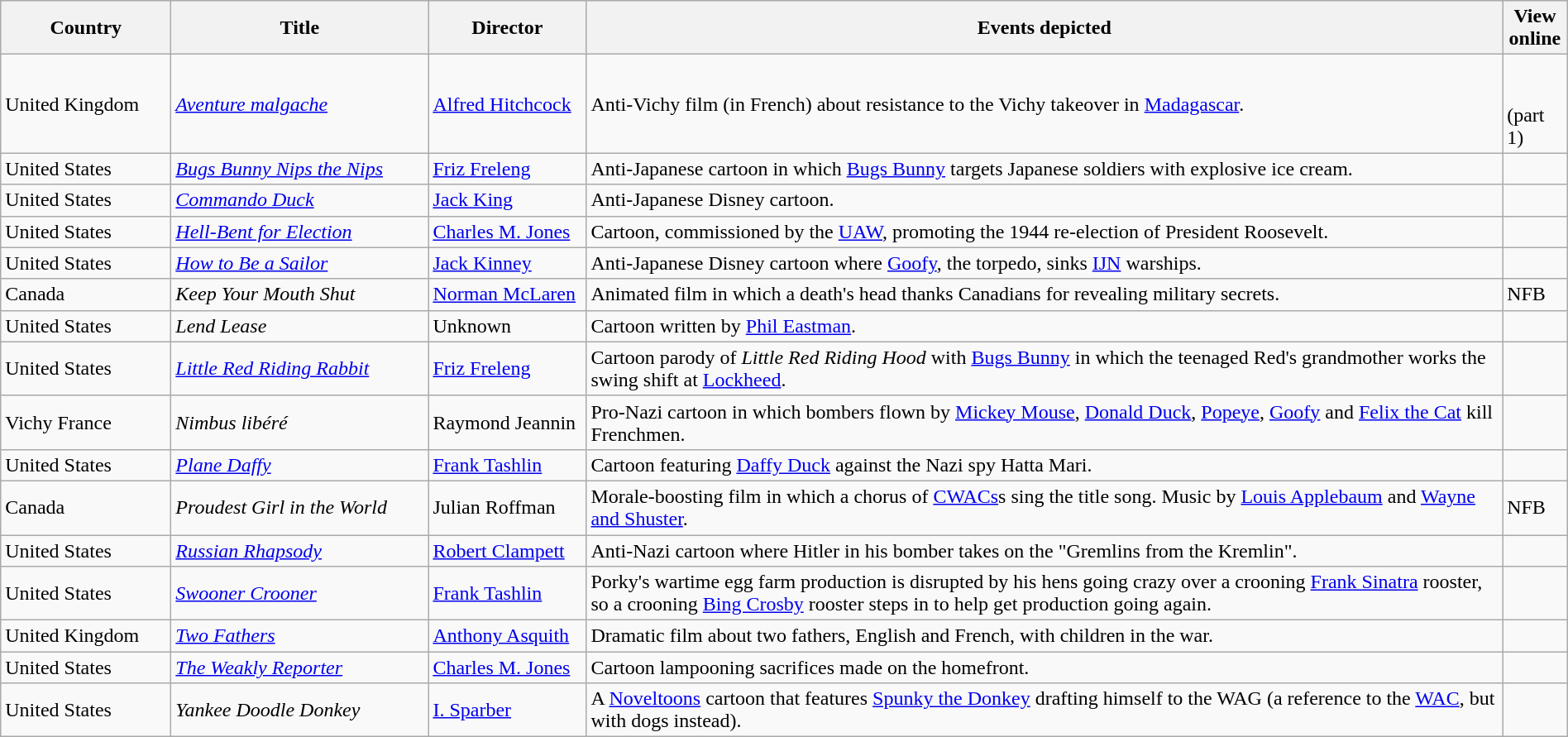<table class="wikitable" width="100%">
<tr>
<th width=130>Country</th>
<th width=200>Title</th>
<th width=120>Director</th>
<th>Events depicted</th>
<th>View<br>online</th>
</tr>
<tr>
<td>United Kingdom</td>
<td><em><a href='#'>Aventure malgache</a></em></td>
<td><a href='#'>Alfred Hitchcock</a></td>
<td>Anti-Vichy film (in French) about resistance to the Vichy takeover in <a href='#'>Madagascar</a>.</td>
<td><br><br>(part 1)</td>
</tr>
<tr>
<td>United States</td>
<td><em><a href='#'>Bugs Bunny Nips the Nips</a></em></td>
<td><a href='#'>Friz Freleng</a></td>
<td>Anti-Japanese cartoon in which <a href='#'>Bugs Bunny</a> targets Japanese soldiers with explosive ice cream.</td>
<td></td>
</tr>
<tr>
<td>United States</td>
<td><em><a href='#'>Commando Duck</a></em></td>
<td><a href='#'>Jack King</a></td>
<td>Anti-Japanese Disney cartoon.</td>
<td></td>
</tr>
<tr>
<td>United States</td>
<td><em><a href='#'>Hell-Bent for Election</a></em></td>
<td><a href='#'>Charles M. Jones</a></td>
<td>Cartoon, commissioned by the <a href='#'>UAW</a>, promoting the 1944 re-election of President Roosevelt.</td>
<td></td>
</tr>
<tr>
<td>United States</td>
<td><em><a href='#'>How to Be a Sailor</a></em></td>
<td><a href='#'>Jack Kinney</a></td>
<td>Anti-Japanese Disney cartoon where <a href='#'>Goofy</a>, the torpedo, sinks <a href='#'>IJN</a> warships.</td>
<td></td>
</tr>
<tr>
<td>Canada</td>
<td><em>Keep Your Mouth Shut</em></td>
<td><a href='#'>Norman McLaren</a></td>
<td>Animated film in which a death's head thanks Canadians for revealing military secrets.</td>
<td>NFB</td>
</tr>
<tr>
<td>United States</td>
<td><em>Lend Lease</em></td>
<td>Unknown</td>
<td>Cartoon written by <a href='#'>Phil Eastman</a>.</td>
<td></td>
</tr>
<tr>
<td>United States</td>
<td><em><a href='#'>Little Red Riding Rabbit</a></em></td>
<td><a href='#'>Friz Freleng</a></td>
<td>Cartoon parody of <em>Little Red Riding Hood</em> with <a href='#'>Bugs Bunny</a> in which the teenaged Red's grandmother works the swing shift at <a href='#'>Lockheed</a>.</td>
<td></td>
</tr>
<tr>
<td>Vichy France</td>
<td><em>Nimbus libéré</em></td>
<td>Raymond Jeannin</td>
<td>Pro-Nazi cartoon in which bombers flown by <a href='#'>Mickey Mouse</a>, <a href='#'>Donald Duck</a>, <a href='#'>Popeye</a>, <a href='#'>Goofy</a> and <a href='#'>Felix the Cat</a> kill Frenchmen.</td>
<td></td>
</tr>
<tr>
<td>United States</td>
<td><em><a href='#'>Plane Daffy</a></em></td>
<td><a href='#'>Frank Tashlin</a></td>
<td>Cartoon featuring <a href='#'>Daffy Duck</a> against the Nazi spy Hatta Mari.</td>
<td></td>
</tr>
<tr>
<td>Canada</td>
<td><em>Proudest Girl in the World</em></td>
<td>Julian Roffman</td>
<td>Morale-boosting film in which a chorus of <a href='#'>CWACs</a>s sing the title song. Music by <a href='#'>Louis Applebaum</a> and <a href='#'>Wayne and Shuster</a>.</td>
<td>NFB</td>
</tr>
<tr>
<td>United States</td>
<td><em><a href='#'>Russian Rhapsody</a></em></td>
<td><a href='#'>Robert Clampett</a></td>
<td>Anti-Nazi cartoon where Hitler in his bomber takes on the "Gremlins from the Kremlin".</td>
<td></td>
</tr>
<tr>
<td>United States</td>
<td><em><a href='#'>Swooner Crooner</a></em></td>
<td><a href='#'>Frank Tashlin</a></td>
<td>Porky's wartime egg farm production is disrupted by his hens going crazy over a crooning <a href='#'>Frank Sinatra</a> rooster, so a crooning <a href='#'>Bing Crosby</a> rooster steps in to help get production going again.</td>
<td></td>
</tr>
<tr>
<td>United Kingdom</td>
<td><em><a href='#'>Two Fathers</a></em></td>
<td><a href='#'>Anthony Asquith</a></td>
<td>Dramatic film about two fathers, English and French, with children in the war.</td>
<td></td>
</tr>
<tr>
<td>United States</td>
<td><em><a href='#'>The Weakly Reporter</a></em></td>
<td><a href='#'>Charles M. Jones</a></td>
<td>Cartoon lampooning sacrifices made on the homefront.</td>
<td></td>
</tr>
<tr>
<td>United States</td>
<td><em>Yankee Doodle Donkey</em></td>
<td><a href='#'>I. Sparber</a></td>
<td>A <a href='#'>Noveltoons</a> cartoon that features <a href='#'>Spunky the Donkey</a> drafting himself to the WAG (a reference to the <a href='#'>WAC</a>, but with dogs instead).</td>
<td></td>
</tr>
</table>
